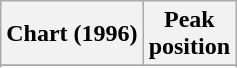<table class="wikitable sortable">
<tr>
<th>Chart (1996)</th>
<th>Peak<br>position</th>
</tr>
<tr>
</tr>
<tr>
</tr>
<tr>
</tr>
<tr>
</tr>
<tr>
</tr>
<tr>
</tr>
<tr>
</tr>
<tr>
</tr>
<tr>
</tr>
<tr>
</tr>
<tr>
</tr>
<tr>
</tr>
<tr>
</tr>
<tr>
</tr>
<tr>
</tr>
</table>
